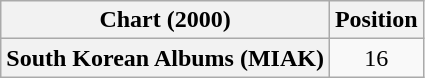<table class="wikitable plainrowheaders">
<tr>
<th scope="col">Chart (2000)</th>
<th scope="col">Position</th>
</tr>
<tr>
<th scope="row">South Korean Albums (MIAK)</th>
<td align="center">16</td>
</tr>
</table>
